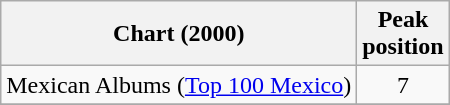<table class="wikitable sortable">
<tr>
<th>Chart (2000)</th>
<th>Peak<br>position</th>
</tr>
<tr>
<td>Mexican Albums (<a href='#'>Top 100 Mexico</a>)</td>
<td style="text-align:center;">7</td>
</tr>
<tr>
</tr>
</table>
